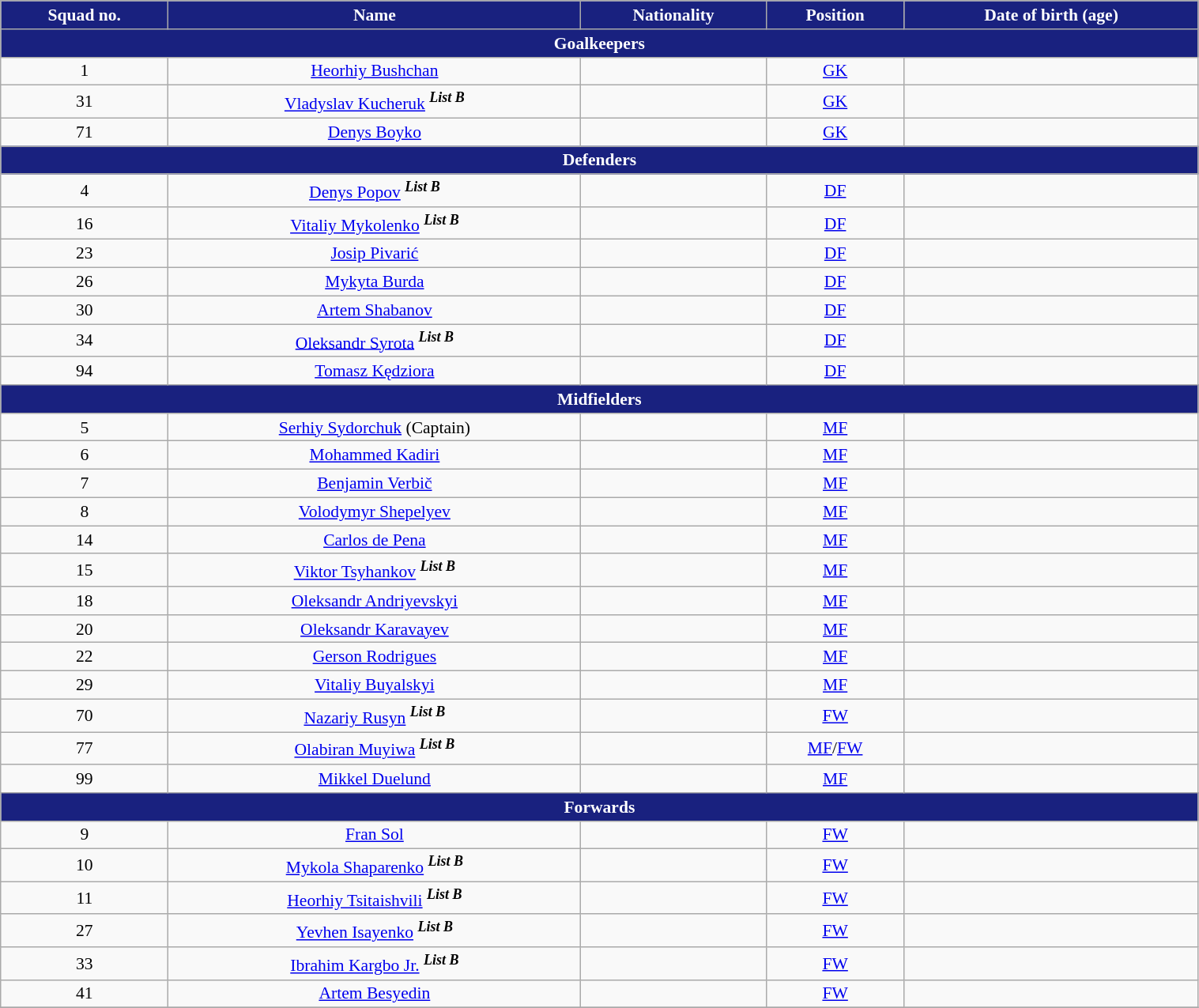<table class="wikitable" style="text-align:center; font-size:90%; width:80%">
<tr>
<th style="background:#19217F; color:white; text-align:center">Squad no.</th>
<th style="background:#19217F; color:white; text-align:center">Name</th>
<th style="background:#19217F; color:white; text-align:center">Nationality</th>
<th style="background:#19217F; color:white; text-align:center">Position</th>
<th style="background:#19217F; color:white; text-align:center">Date of birth (age)</th>
</tr>
<tr>
<th colspan="6" style="background:#19217F; color:white; text-align:center">Goalkeepers</th>
</tr>
<tr>
<td>1</td>
<td><a href='#'>Heorhiy Bushchan</a></td>
<td></td>
<td><a href='#'>GK</a></td>
<td></td>
</tr>
<tr>
<td>31</td>
<td><a href='#'>Vladyslav Kucheruk</a> <sup><strong><em>List B</em></strong></sup></td>
<td></td>
<td><a href='#'>GK</a></td>
<td></td>
</tr>
<tr>
<td>71</td>
<td><a href='#'>Denys Boyko</a></td>
<td></td>
<td><a href='#'>GK</a></td>
<td></td>
</tr>
<tr>
<th colspan="6" style="background:#19217F; color:white; text-align:center">Defenders</th>
</tr>
<tr>
<td>4</td>
<td><a href='#'>Denys Popov</a> <sup><strong><em>List B</em></strong></sup></td>
<td></td>
<td><a href='#'>DF</a></td>
<td></td>
</tr>
<tr>
<td>16</td>
<td><a href='#'>Vitaliy Mykolenko</a> <sup><strong><em>List B</em></strong></sup></td>
<td></td>
<td><a href='#'>DF</a></td>
<td></td>
</tr>
<tr>
<td>23</td>
<td><a href='#'>Josip Pivarić</a></td>
<td></td>
<td><a href='#'>DF</a></td>
<td></td>
</tr>
<tr>
<td>26</td>
<td><a href='#'>Mykyta Burda</a></td>
<td></td>
<td><a href='#'>DF</a></td>
<td></td>
</tr>
<tr>
<td>30</td>
<td><a href='#'>Artem Shabanov</a></td>
<td></td>
<td><a href='#'>DF</a></td>
<td></td>
</tr>
<tr>
<td>34</td>
<td><a href='#'>Oleksandr Syrota</a> <sup><strong><em>List B</em></strong></sup></td>
<td></td>
<td><a href='#'>DF</a></td>
<td></td>
</tr>
<tr>
<td>94</td>
<td><a href='#'>Tomasz Kędziora</a></td>
<td></td>
<td><a href='#'>DF</a></td>
<td></td>
</tr>
<tr>
<th colspan="6" style="background:#19217F; color:white; text-align:center">Midfielders</th>
</tr>
<tr>
<td>5</td>
<td><a href='#'>Serhiy Sydorchuk</a> (Captain)</td>
<td></td>
<td><a href='#'>MF</a></td>
<td></td>
</tr>
<tr>
<td>6</td>
<td><a href='#'>Mohammed Kadiri</a></td>
<td></td>
<td><a href='#'>MF</a></td>
<td></td>
</tr>
<tr>
<td>7</td>
<td><a href='#'>Benjamin Verbič</a></td>
<td></td>
<td><a href='#'>MF</a></td>
<td></td>
</tr>
<tr>
<td>8</td>
<td><a href='#'>Volodymyr Shepelyev</a></td>
<td></td>
<td><a href='#'>MF</a></td>
<td></td>
</tr>
<tr>
<td>14</td>
<td><a href='#'>Carlos de Pena</a></td>
<td></td>
<td><a href='#'>MF</a></td>
<td></td>
</tr>
<tr>
<td>15</td>
<td><a href='#'>Viktor Tsyhankov</a> <sup><strong><em>List B</em></strong></sup></td>
<td></td>
<td><a href='#'>MF</a></td>
<td></td>
</tr>
<tr>
<td>18</td>
<td><a href='#'>Oleksandr Andriyevskyi</a></td>
<td></td>
<td><a href='#'>MF</a></td>
<td></td>
</tr>
<tr>
<td>20</td>
<td><a href='#'>Oleksandr Karavayev</a></td>
<td></td>
<td><a href='#'>MF</a></td>
<td></td>
</tr>
<tr>
<td>22</td>
<td><a href='#'>Gerson Rodrigues</a></td>
<td></td>
<td><a href='#'>MF</a></td>
<td></td>
</tr>
<tr>
<td>29</td>
<td><a href='#'>Vitaliy Buyalskyi</a></td>
<td></td>
<td><a href='#'>MF</a></td>
<td></td>
</tr>
<tr>
<td>70</td>
<td><a href='#'>Nazariy Rusyn</a> <sup><strong><em>List B</em></strong></sup></td>
<td></td>
<td><a href='#'>FW</a></td>
<td></td>
</tr>
<tr>
<td>77</td>
<td><a href='#'>Olabiran Muyiwa</a> <sup><strong><em>List B</em></strong></sup></td>
<td></td>
<td><a href='#'>MF</a>/<a href='#'>FW</a></td>
<td></td>
</tr>
<tr>
<td>99</td>
<td><a href='#'>Mikkel Duelund</a></td>
<td></td>
<td><a href='#'>MF</a></td>
<td></td>
</tr>
<tr>
<th colspan="7" style="background:#19217F; color:white; text-align:center">Forwards</th>
</tr>
<tr>
<td>9</td>
<td><a href='#'>Fran Sol</a></td>
<td></td>
<td><a href='#'>FW</a></td>
<td></td>
</tr>
<tr>
<td>10</td>
<td><a href='#'>Mykola Shaparenko</a> <sup><strong><em>List B</em></strong></sup></td>
<td></td>
<td><a href='#'>FW</a></td>
<td></td>
</tr>
<tr>
<td>11</td>
<td><a href='#'>Heorhiy Tsitaishvili</a> <sup><strong><em>List B</em></strong></sup></td>
<td></td>
<td><a href='#'>FW</a></td>
<td></td>
</tr>
<tr>
<td>27</td>
<td><a href='#'>Yevhen Isayenko</a> <sup><strong><em>List B</em></strong></sup></td>
<td></td>
<td><a href='#'>FW</a></td>
<td></td>
</tr>
<tr>
<td>33</td>
<td><a href='#'>Ibrahim Kargbo Jr.</a> <sup><strong><em>List B</em></strong></sup></td>
<td></td>
<td><a href='#'>FW</a></td>
<td></td>
</tr>
<tr>
<td>41</td>
<td><a href='#'>Artem Besyedin</a></td>
<td></td>
<td><a href='#'>FW</a></td>
<td></td>
</tr>
<tr>
</tr>
</table>
